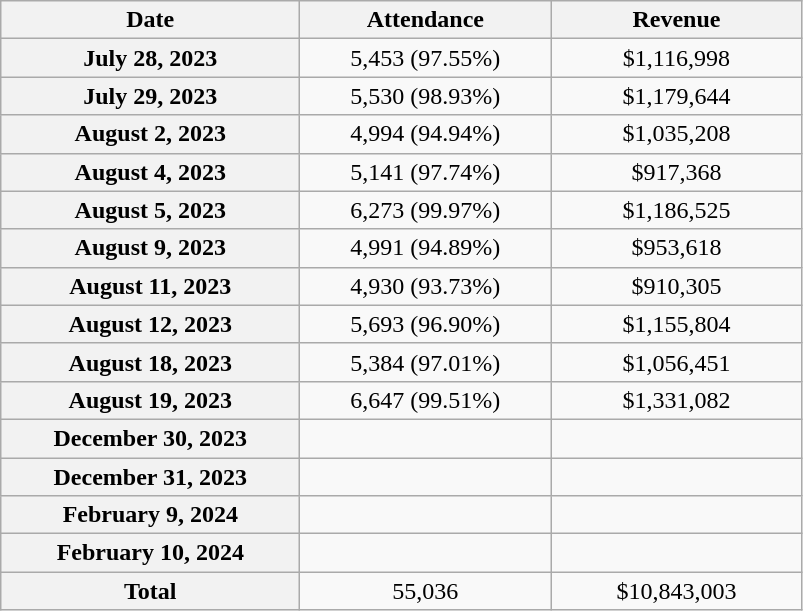<table class="wikitable plainrowheaders" style="text-align:center;">
<tr>
<th scope="col" style="width:12em;">Date</th>
<th scope="col" style="width:10em;">Attendance</th>
<th scope="col" style="width:10em;">Revenue</th>
</tr>
<tr>
<th scope="row">July 28, 2023</th>
<td>5,453 (97.55%)</td>
<td>$1,116,998</td>
</tr>
<tr>
<th scope="row">July 29, 2023</th>
<td>5,530 (98.93%)</td>
<td>$1,179,644</td>
</tr>
<tr>
<th scope="row">August 2, 2023</th>
<td>4,994 (94.94%)</td>
<td>$1,035,208</td>
</tr>
<tr>
<th scope="row">August 4, 2023</th>
<td>5,141 (97.74%)</td>
<td>$917,368</td>
</tr>
<tr>
<th scope="row">August 5, 2023</th>
<td>6,273 (99.97%)</td>
<td>$1,186,525</td>
</tr>
<tr>
<th scope="row">August 9, 2023</th>
<td>4,991 (94.89%)</td>
<td>$953,618</td>
</tr>
<tr>
<th scope="row">August 11, 2023</th>
<td>4,930 (93.73%)</td>
<td>$910,305</td>
</tr>
<tr>
<th scope="row">August 12, 2023</th>
<td>5,693 (96.90%)</td>
<td>$1,155,804</td>
</tr>
<tr>
<th scope="row">August 18, 2023</th>
<td>5,384 (97.01%)</td>
<td>$1,056,451</td>
</tr>
<tr>
<th scope="row">August 19, 2023</th>
<td>6,647 (99.51%)</td>
<td>$1,331,082</td>
</tr>
<tr>
<th scope="row">December 30, 2023</th>
<td></td>
<td></td>
</tr>
<tr>
<th scope="row">December 31, 2023</th>
<td></td>
<td></td>
</tr>
<tr>
<th scope="row">February 9, 2024</th>
<td></td>
<td></td>
</tr>
<tr>
<th scope="row">February 10, 2024</th>
<td></td>
<td></td>
</tr>
<tr>
<th>Total</th>
<td>55,036</td>
<td>$10,843,003</td>
</tr>
</table>
